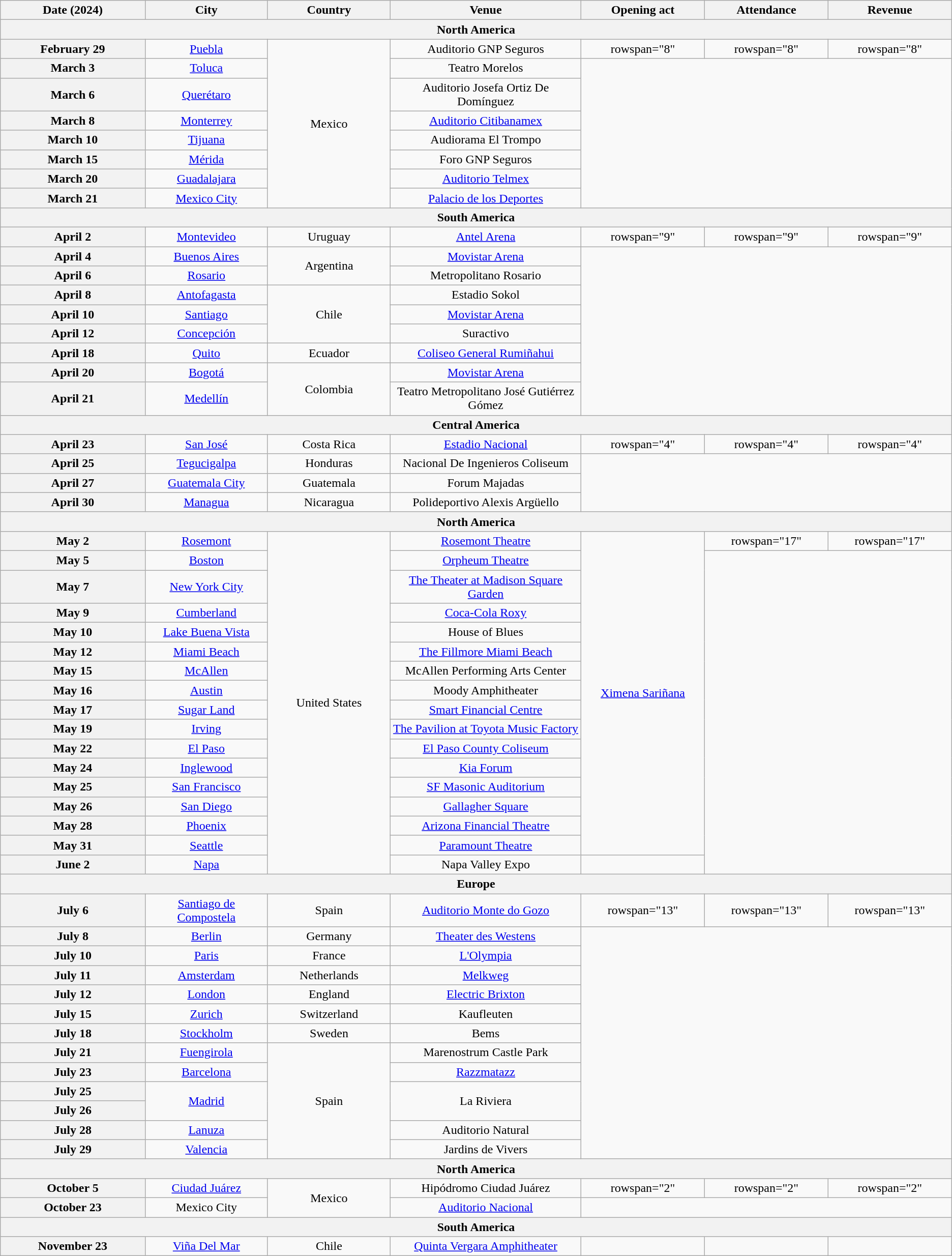<table class="wikitable plainrowheaders" style="text-align:center;">
<tr>
<th scope="col" style="width:12em;">Date (2024)</th>
<th scope="col" style="width:10em;">City</th>
<th scope="col" style="width:10em;">Country</th>
<th scope="col" style="width:16em;">Venue</th>
<th scope="col" style="width:10em;">Opening act</th>
<th scope="col" style="width:10em;">Attendance</th>
<th scope="col" style="width:10em;">Revenue</th>
</tr>
<tr>
<th colspan="7">North America</th>
</tr>
<tr>
<th scope="row" style="text-align:center;">February 29</th>
<td><a href='#'>Puebla</a></td>
<td rowspan="8">Mexico</td>
<td>Auditorio GNP Seguros</td>
<td>rowspan="8" </td>
<td>rowspan="8" </td>
<td>rowspan="8" </td>
</tr>
<tr>
<th scope="row" style="text-align:center;">March 3</th>
<td><a href='#'>Toluca</a></td>
<td>Teatro Morelos</td>
</tr>
<tr>
<th scope="row" style="text-align:center;">March 6</th>
<td><a href='#'>Querétaro</a></td>
<td>Auditorio Josefa Ortiz De Domínguez</td>
</tr>
<tr>
<th scope="row" style="text-align:center;">March 8</th>
<td><a href='#'>Monterrey</a></td>
<td><a href='#'>Auditorio Citibanamex</a></td>
</tr>
<tr>
<th scope="row" style="text-align:center;">March 10</th>
<td><a href='#'>Tijuana</a></td>
<td>Audiorama El Trompo</td>
</tr>
<tr>
<th scope="row" style="text-align:center;">March 15</th>
<td><a href='#'>Mérida</a></td>
<td>Foro GNP Seguros</td>
</tr>
<tr>
<th scope="row" style="text-align:center;">March 20</th>
<td><a href='#'>Guadalajara</a></td>
<td><a href='#'>Auditorio Telmex</a></td>
</tr>
<tr>
<th scope="row" style="text-align:center;">March 21</th>
<td><a href='#'>Mexico City</a></td>
<td><a href='#'>Palacio de los Deportes</a></td>
</tr>
<tr>
<th colspan="7">South America</th>
</tr>
<tr>
<th scope="row" style="text-align:center;">April 2</th>
<td><a href='#'>Montevideo</a></td>
<td>Uruguay</td>
<td><a href='#'>Antel Arena</a></td>
<td>rowspan="9" </td>
<td>rowspan="9" </td>
<td>rowspan="9" </td>
</tr>
<tr>
<th scope="row" style="text-align:center;">April 4</th>
<td><a href='#'>Buenos Aires</a></td>
<td rowspan="2">Argentina</td>
<td><a href='#'>Movistar Arena</a></td>
</tr>
<tr>
<th scope="row" style="text-align:center;">April 6</th>
<td><a href='#'>Rosario</a></td>
<td>Metropolitano Rosario</td>
</tr>
<tr>
<th scope="row" style="text-align:center;">April 8</th>
<td><a href='#'>Antofagasta</a></td>
<td rowspan="3">Chile</td>
<td>Estadio Sokol</td>
</tr>
<tr>
<th scope="row" style="text-align:center;">April 10</th>
<td><a href='#'>Santiago</a></td>
<td><a href='#'>Movistar Arena</a></td>
</tr>
<tr>
<th scope="row" style="text-align:center;">April 12</th>
<td><a href='#'>Concepción</a></td>
<td>Suractivo</td>
</tr>
<tr>
<th scope="row" style="text-align:center;">April 18</th>
<td><a href='#'>Quito</a></td>
<td>Ecuador</td>
<td><a href='#'>Coliseo General Rumiñahui</a></td>
</tr>
<tr>
<th scope="row" style="text-align:center;">April 20</th>
<td><a href='#'>Bogotá</a></td>
<td rowspan="2">Colombia</td>
<td><a href='#'>Movistar Arena</a></td>
</tr>
<tr>
<th scope="row" style="text-align:center;">April 21</th>
<td><a href='#'>Medellín</a></td>
<td>Teatro Metropolitano José Gutiérrez Gómez</td>
</tr>
<tr>
<th colspan="7">Central America</th>
</tr>
<tr>
<th scope="row" style="text-align:center;">April 23</th>
<td><a href='#'>San José</a></td>
<td>Costa Rica</td>
<td><a href='#'>Estadio Nacional</a></td>
<td>rowspan="4" </td>
<td>rowspan="4" </td>
<td>rowspan="4" </td>
</tr>
<tr>
<th scope="row" style="text-align:center;">April 25</th>
<td><a href='#'>Tegucigalpa</a></td>
<td>Honduras</td>
<td>Nacional De Ingenieros Coliseum</td>
</tr>
<tr>
<th scope="row" style="text-align:center;">April 27</th>
<td><a href='#'>Guatemala City</a></td>
<td>Guatemala</td>
<td>Forum Majadas</td>
</tr>
<tr>
<th scope="row" style="text-align:center;">April 30</th>
<td><a href='#'>Managua</a></td>
<td>Nicaragua</td>
<td>Polideportivo Alexis Argüello</td>
</tr>
<tr>
<th colspan="7">North America</th>
</tr>
<tr>
<th scope="row" style="text-align:center;">May 2</th>
<td><a href='#'>Rosemont</a></td>
<td rowspan="17">United States</td>
<td><a href='#'>Rosemont Theatre</a></td>
<td rowspan="16"><a href='#'>Ximena Sariñana</a></td>
<td>rowspan="17" </td>
<td>rowspan="17" </td>
</tr>
<tr>
<th scope="row" style="text-align:center;">May 5</th>
<td><a href='#'>Boston</a></td>
<td><a href='#'>Orpheum Theatre</a></td>
</tr>
<tr>
<th scope="row" style="text-align:center;">May 7</th>
<td><a href='#'>New York City</a></td>
<td><a href='#'>The Theater at Madison Square Garden</a></td>
</tr>
<tr>
<th scope="row" style="text-align:center;">May 9</th>
<td><a href='#'>Cumberland</a></td>
<td><a href='#'>Coca-Cola Roxy</a></td>
</tr>
<tr>
<th scope="row" style="text-align:center;">May 10</th>
<td><a href='#'>Lake Buena Vista</a></td>
<td>House of Blues</td>
</tr>
<tr>
<th scope="row" style="text-align:center;">May 12</th>
<td><a href='#'>Miami Beach</a></td>
<td><a href='#'>The Fillmore Miami Beach</a></td>
</tr>
<tr>
<th scope="row" style="text-align:center;">May 15</th>
<td><a href='#'>McAllen</a></td>
<td>McAllen Performing Arts Center</td>
</tr>
<tr>
<th scope="row" style="text-align:center;">May 16</th>
<td><a href='#'>Austin</a></td>
<td>Moody Amphitheater</td>
</tr>
<tr>
<th scope="row" style="text-align:center;">May 17</th>
<td><a href='#'>Sugar Land</a></td>
<td><a href='#'>Smart Financial Centre</a></td>
</tr>
<tr>
<th scope="row" style="text-align:center;">May 19</th>
<td><a href='#'>Irving</a></td>
<td><a href='#'>The Pavilion at Toyota Music Factory</a></td>
</tr>
<tr>
<th scope="row" style="text-align:center;">May 22</th>
<td><a href='#'>El Paso</a></td>
<td><a href='#'>El Paso County Coliseum</a></td>
</tr>
<tr>
<th scope="row" style="text-align:center;">May 24</th>
<td><a href='#'>Inglewood</a></td>
<td><a href='#'>Kia Forum</a></td>
</tr>
<tr>
<th scope="row" style="text-align:center;">May 25</th>
<td><a href='#'>San Francisco</a></td>
<td><a href='#'>SF Masonic Auditorium</a></td>
</tr>
<tr>
<th scope="row" style="text-align:center;">May 26</th>
<td><a href='#'>San Diego</a></td>
<td><a href='#'>Gallagher Square</a></td>
</tr>
<tr>
<th scope="row" style="text-align:center;">May 28</th>
<td><a href='#'>Phoenix</a></td>
<td><a href='#'>Arizona Financial Theatre</a></td>
</tr>
<tr>
<th scope="row" style="text-align:center;">May 31</th>
<td><a href='#'>Seattle</a></td>
<td><a href='#'>Paramount Theatre</a></td>
</tr>
<tr>
<th scope="row" style="text-align:center;">June 2</th>
<td><a href='#'>Napa</a></td>
<td>Napa Valley Expo</td>
<td></td>
</tr>
<tr>
<th colspan="7">Europe</th>
</tr>
<tr>
<th scope="row" style="text-align:center;">July 6</th>
<td><a href='#'>Santiago de Compostela</a></td>
<td>Spain</td>
<td><a href='#'>Auditorio Monte do Gozo</a></td>
<td>rowspan="13" </td>
<td>rowspan="13" </td>
<td>rowspan="13" </td>
</tr>
<tr>
<th scope="row" style="text-align:center;">July 8</th>
<td><a href='#'>Berlin</a></td>
<td>Germany</td>
<td><a href='#'>Theater des Westens</a></td>
</tr>
<tr>
<th scope="row" style="text-align:center;">July 10</th>
<td><a href='#'>Paris</a></td>
<td>France</td>
<td><a href='#'>L'Olympia</a></td>
</tr>
<tr>
<th scope="row" style="text-align:center;">July 11</th>
<td><a href='#'>Amsterdam</a></td>
<td>Netherlands</td>
<td><a href='#'>Melkweg</a></td>
</tr>
<tr>
<th scope="row" style="text-align:center;">July 12</th>
<td><a href='#'>London</a></td>
<td>England</td>
<td><a href='#'>Electric Brixton</a></td>
</tr>
<tr>
<th scope="row" style="text-align:center;">July 15</th>
<td><a href='#'>Zurich</a></td>
<td>Switzerland</td>
<td>Kaufleuten</td>
</tr>
<tr>
<th scope="row" style="text-align:center;">July 18</th>
<td><a href='#'>Stockholm</a></td>
<td>Sweden</td>
<td>Bems</td>
</tr>
<tr>
<th scope="row" style="text-align:center;">July 21</th>
<td><a href='#'>Fuengirola</a></td>
<td rowspan="6">Spain</td>
<td>Marenostrum Castle Park</td>
</tr>
<tr>
<th scope="row" style="text-align:center;">July 23</th>
<td><a href='#'>Barcelona</a></td>
<td><a href='#'>Razzmatazz</a></td>
</tr>
<tr>
<th scope="row" style="text-align:center;">July 25</th>
<td rowspan="2"><a href='#'>Madrid</a></td>
<td rowspan="2">La Riviera</td>
</tr>
<tr>
<th scope="row" style="text-align:center;">July 26</th>
</tr>
<tr>
<th scope="row" style="text-align:center;">July 28</th>
<td><a href='#'>Lanuza</a></td>
<td>Auditorio Natural</td>
</tr>
<tr>
<th scope="row" style="text-align:center;">July 29</th>
<td><a href='#'>Valencia</a></td>
<td>Jardins de Vivers</td>
</tr>
<tr>
<th colspan="7">North America</th>
</tr>
<tr>
<th scope="row" style="text-align:center;">October 5</th>
<td><a href='#'>Ciudad Juárez</a></td>
<td rowspan="2">Mexico</td>
<td>Hipódromo Ciudad Juárez</td>
<td>rowspan="2" </td>
<td>rowspan="2" </td>
<td>rowspan="2" </td>
</tr>
<tr>
<th scope="row" style="text-align:center;">October 23</th>
<td>Mexico City</td>
<td><a href='#'>Auditorio Nacional</a></td>
</tr>
<tr>
<th colspan="7">South America</th>
</tr>
<tr>
<th scope="row" style="text-align:center;">November 23</th>
<td><a href='#'>Viña Del Mar</a></td>
<td>Chile</td>
<td><a href='#'>Quinta Vergara Amphitheater</a></td>
<td></td>
<td></td>
<td></td>
</tr>
</table>
